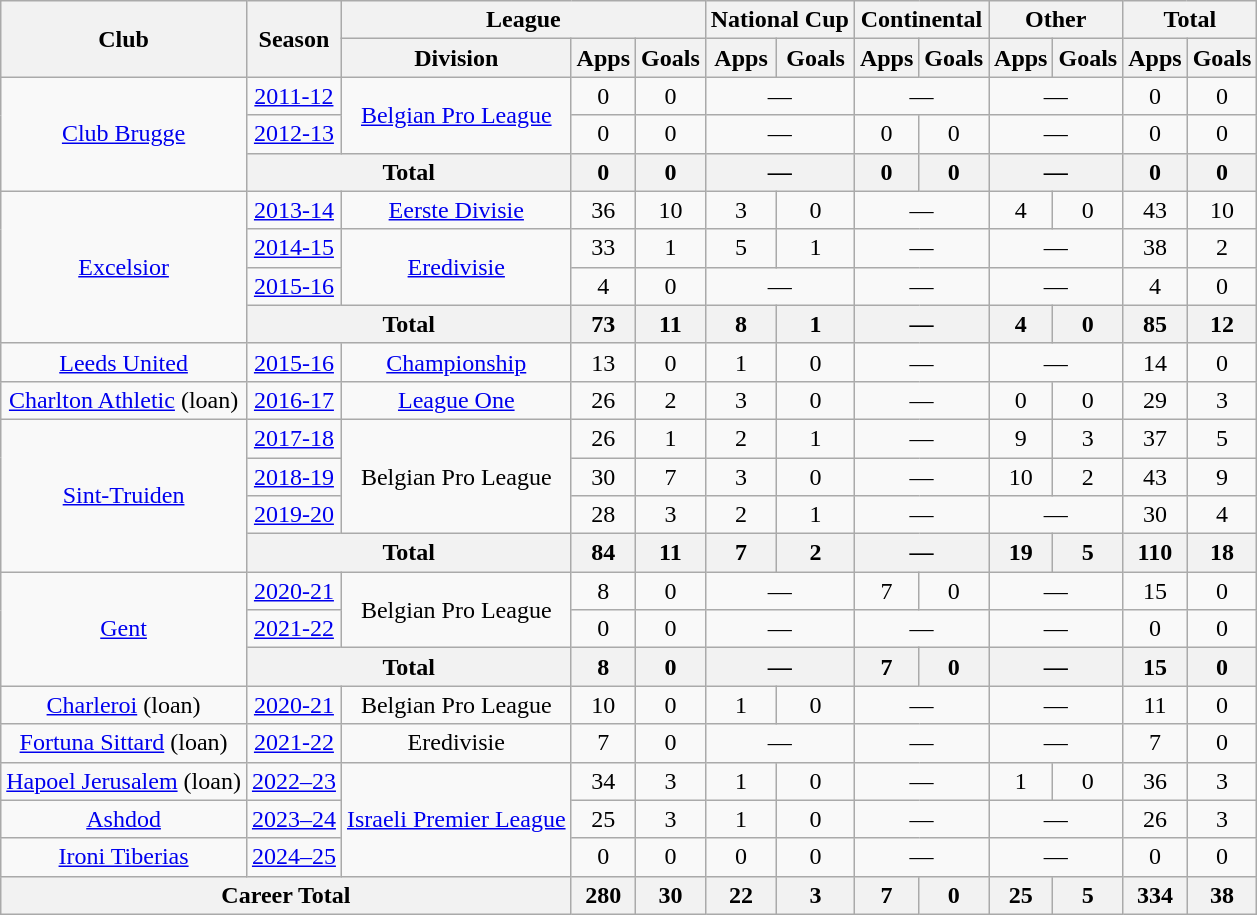<table class="wikitable" border="1" style="text-align: center;">
<tr>
<th rowspan="2">Club</th>
<th rowspan="2">Season</th>
<th colspan="3">League</th>
<th colspan="2">National Cup</th>
<th colspan="2">Continental</th>
<th colspan="2">Other</th>
<th colspan="2">Total</th>
</tr>
<tr>
<th>Division</th>
<th>Apps</th>
<th>Goals</th>
<th>Apps</th>
<th>Goals</th>
<th>Apps</th>
<th>Goals</th>
<th>Apps</th>
<th>Goals</th>
<th>Apps</th>
<th>Goals</th>
</tr>
<tr>
<td rowspan="3"><a href='#'>Club Brugge</a></td>
<td><a href='#'>2011-12</a></td>
<td rowspan="2"><a href='#'>Belgian Pro League</a></td>
<td>0</td>
<td>0</td>
<td colspan="2">—</td>
<td colspan="2">—</td>
<td colspan="2">—</td>
<td>0</td>
<td>0</td>
</tr>
<tr>
<td><a href='#'>2012-13</a></td>
<td>0</td>
<td>0</td>
<td colspan="2">—</td>
<td>0</td>
<td>0</td>
<td colspan="2">—</td>
<td>0</td>
<td>0</td>
</tr>
<tr>
<th colspan="2">Total</th>
<th>0</th>
<th>0</th>
<th colspan="2">—</th>
<th>0</th>
<th>0</th>
<th colspan="2">—</th>
<th>0</th>
<th>0</th>
</tr>
<tr>
<td rowspan="4"><a href='#'>Excelsior</a></td>
<td><a href='#'>2013-14</a></td>
<td><a href='#'>Eerste Divisie</a></td>
<td>36</td>
<td>10</td>
<td>3</td>
<td>0</td>
<td colspan="2">—</td>
<td>4</td>
<td>0</td>
<td>43</td>
<td>10</td>
</tr>
<tr>
<td><a href='#'>2014-15</a></td>
<td rowspan="2"><a href='#'>Eredivisie</a></td>
<td>33</td>
<td>1</td>
<td>5</td>
<td>1</td>
<td colspan="2">—</td>
<td colspan="2">—</td>
<td>38</td>
<td>2</td>
</tr>
<tr>
<td><a href='#'>2015-16</a></td>
<td>4</td>
<td>0</td>
<td colspan="2">—</td>
<td colspan="2">—</td>
<td colspan="2">—</td>
<td>4</td>
<td>0</td>
</tr>
<tr>
<th colspan="2">Total</th>
<th>73</th>
<th>11</th>
<th>8</th>
<th>1</th>
<th colspan="2">—</th>
<th>4</th>
<th>0</th>
<th>85</th>
<th>12</th>
</tr>
<tr>
<td><a href='#'>Leeds United</a></td>
<td><a href='#'>2015-16</a></td>
<td><a href='#'>Championship</a></td>
<td>13</td>
<td>0</td>
<td>1</td>
<td>0</td>
<td colspan="2">—</td>
<td colspan="2">—</td>
<td>14</td>
<td>0</td>
</tr>
<tr>
<td><a href='#'>Charlton Athletic</a> (loan)</td>
<td><a href='#'>2016-17</a></td>
<td><a href='#'>League One</a></td>
<td>26</td>
<td>2</td>
<td>3</td>
<td>0</td>
<td colspan="2">—</td>
<td>0</td>
<td>0</td>
<td>29</td>
<td>3</td>
</tr>
<tr>
<td rowspan="4"><a href='#'>Sint-Truiden</a></td>
<td><a href='#'>2017-18</a></td>
<td rowspan="3">Belgian Pro League</td>
<td>26</td>
<td>1</td>
<td>2</td>
<td>1</td>
<td colspan="2">—</td>
<td>9</td>
<td>3</td>
<td>37</td>
<td>5</td>
</tr>
<tr>
<td><a href='#'>2018-19</a></td>
<td>30</td>
<td>7</td>
<td>3</td>
<td>0</td>
<td colspan="2">—</td>
<td>10</td>
<td>2</td>
<td>43</td>
<td>9</td>
</tr>
<tr>
<td><a href='#'>2019-20</a></td>
<td>28</td>
<td>3</td>
<td>2</td>
<td>1</td>
<td colspan="2">—</td>
<td colspan="2">—</td>
<td>30</td>
<td>4</td>
</tr>
<tr>
<th colspan="2">Total</th>
<th>84</th>
<th>11</th>
<th>7</th>
<th>2</th>
<th colspan="2">—</th>
<th>19</th>
<th>5</th>
<th>110</th>
<th>18</th>
</tr>
<tr>
<td rowspan="3"><a href='#'>Gent</a></td>
<td><a href='#'>2020-21</a></td>
<td rowspan="2">Belgian Pro League</td>
<td>8</td>
<td>0</td>
<td colspan="2">—</td>
<td>7</td>
<td>0</td>
<td colspan="2">—</td>
<td>15</td>
<td>0</td>
</tr>
<tr>
<td><a href='#'>2021-22</a></td>
<td>0</td>
<td>0</td>
<td colspan="2">—</td>
<td colspan="2">—</td>
<td colspan="2">—</td>
<td>0</td>
<td>0</td>
</tr>
<tr>
<th colspan="2">Total</th>
<th>8</th>
<th>0</th>
<th colspan="2">—</th>
<th>7</th>
<th>0</th>
<th colspan="2">—</th>
<th>15</th>
<th>0</th>
</tr>
<tr>
<td><a href='#'>Charleroi</a> (loan)</td>
<td><a href='#'>2020-21</a></td>
<td>Belgian Pro League</td>
<td>10</td>
<td>0</td>
<td>1</td>
<td>0</td>
<td colspan="2">—</td>
<td colspan="2">—</td>
<td>11</td>
<td>0</td>
</tr>
<tr>
<td><a href='#'>Fortuna Sittard</a> (loan)</td>
<td><a href='#'>2021-22</a></td>
<td>Eredivisie</td>
<td>7</td>
<td>0</td>
<td colspan="2">—</td>
<td colspan="2">—</td>
<td colspan="2">—</td>
<td>7</td>
<td>0</td>
</tr>
<tr>
<td><a href='#'>Hapoel Jerusalem</a> (loan)</td>
<td><a href='#'>2022–23</a></td>
<td rowspan="3"><a href='#'>Israeli Premier League</a></td>
<td>34</td>
<td>3</td>
<td>1</td>
<td>0</td>
<td colspan="2">—</td>
<td>1</td>
<td>0</td>
<td>36</td>
<td>3</td>
</tr>
<tr>
<td><a href='#'>Ashdod</a></td>
<td><a href='#'>2023–24</a></td>
<td>25</td>
<td>3</td>
<td>1</td>
<td>0</td>
<td colspan="2">—</td>
<td colspan="2">—</td>
<td>26</td>
<td>3</td>
</tr>
<tr>
<td><a href='#'>Ironi Tiberias</a></td>
<td><a href='#'>2024–25</a></td>
<td>0</td>
<td>0</td>
<td>0</td>
<td>0</td>
<td colspan="2">—</td>
<td colspan="2">—</td>
<td>0</td>
<td>0</td>
</tr>
<tr>
<th colspan="3">Career Total</th>
<th>280</th>
<th>30</th>
<th>22</th>
<th>3</th>
<th>7</th>
<th>0</th>
<th>25</th>
<th>5</th>
<th>334</th>
<th>38</th>
</tr>
</table>
